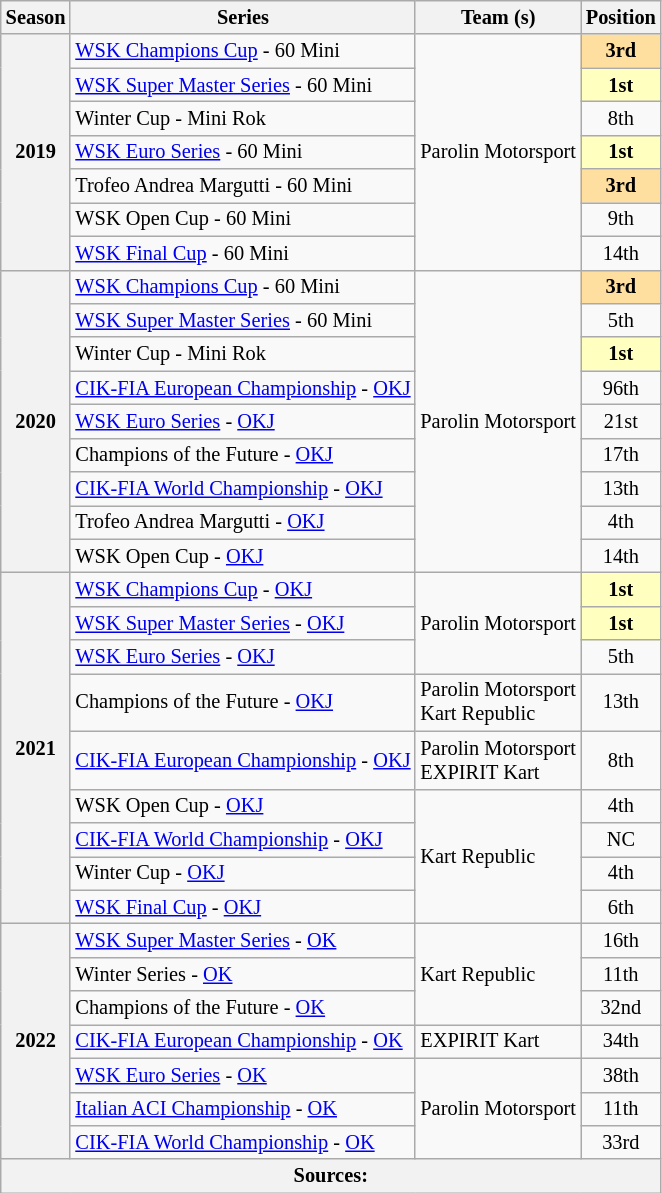<table class="wikitable" style="font-size: 85%; text-align:center">
<tr>
<th>Season</th>
<th>Series</th>
<th>Team (s)</th>
<th>Position</th>
</tr>
<tr>
<th rowspan="7">2019</th>
<td align="left"><a href='#'>WSK Champions Cup</a> - 60 Mini</td>
<td rowspan="7" align=left>Parolin Motorsport</td>
<td style="background:#FFDF9F;"><strong>3rd</strong></td>
</tr>
<tr>
<td align="left"><a href='#'>WSK Super Master Series</a> - 60 Mini</td>
<td style="background:#FFFFBF;"><strong>1st</strong></td>
</tr>
<tr>
<td align="left">Winter Cup - Mini Rok</td>
<td>8th</td>
</tr>
<tr>
<td align="left"><a href='#'>WSK Euro Series</a> - 60 Mini</td>
<td style="background:#FFFFBF;"><strong>1st</strong></td>
</tr>
<tr>
<td align="left">Trofeo Andrea Margutti - 60 Mini</td>
<td style="background:#FFDF9F;"><strong>3rd</strong></td>
</tr>
<tr>
<td align="left">WSK Open Cup - 60 Mini</td>
<td>9th</td>
</tr>
<tr>
<td align="left"><a href='#'>WSK Final Cup</a> - 60 Mini</td>
<td>14th</td>
</tr>
<tr>
<th rowspan="9">2020</th>
<td align="left"><a href='#'>WSK Champions Cup</a> - 60 Mini</td>
<td rowspan="9" align=left>Parolin Motorsport</td>
<td style="background:#FFDF9F;"><strong>3rd</strong></td>
</tr>
<tr>
<td align="left"><a href='#'>WSK Super Master Series</a> - 60 Mini</td>
<td>5th</td>
</tr>
<tr>
<td align="left">Winter Cup - Mini Rok</td>
<td style="background:#FFFFBF;"><strong>1st</strong></td>
</tr>
<tr>
<td align="left"><a href='#'>CIK-FIA European Championship</a> - <a href='#'>OKJ</a></td>
<td>96th</td>
</tr>
<tr>
<td align="left"><a href='#'>WSK Euro Series</a> - <a href='#'>OKJ</a></td>
<td>21st</td>
</tr>
<tr>
<td align="left">Champions of the Future - <a href='#'>OKJ</a></td>
<td>17th</td>
</tr>
<tr>
<td align="left"><a href='#'>CIK-FIA World Championship</a> - <a href='#'>OKJ</a></td>
<td>13th</td>
</tr>
<tr>
<td align="left">Trofeo Andrea Margutti - <a href='#'>OKJ</a></td>
<td>4th</td>
</tr>
<tr>
<td align="left">WSK Open Cup - <a href='#'>OKJ</a></td>
<td>14th</td>
</tr>
<tr>
<th rowspan="9">2021</th>
<td align="left"><a href='#'>WSK Champions Cup</a> - <a href='#'>OKJ</a></td>
<td rowspan="3" align=left>Parolin Motorsport</td>
<td style="background:#FFFFBF;"><strong>1st</strong></td>
</tr>
<tr>
<td align="left"><a href='#'>WSK Super Master Series</a> - <a href='#'>OKJ</a></td>
<td style="background:#FFFFBF;"><strong>1st</strong></td>
</tr>
<tr>
<td align="left"><a href='#'>WSK Euro Series</a> - <a href='#'>OKJ</a></td>
<td>5th</td>
</tr>
<tr>
<td align="left">Champions of the Future - <a href='#'>OKJ</a></td>
<td align=left>Parolin Motorsport<br>Kart Republic</td>
<td>13th</td>
</tr>
<tr>
<td align="left"><a href='#'>CIK-FIA European Championship</a> - <a href='#'>OKJ</a></td>
<td align=left>Parolin Motorsport<br>EXPIRIT Kart</td>
<td>8th</td>
</tr>
<tr>
<td align="left">WSK Open Cup - <a href='#'>OKJ</a></td>
<td rowspan="4" align=left>Kart Republic</td>
<td>4th</td>
</tr>
<tr>
<td align="left"><a href='#'>CIK-FIA World Championship</a> - <a href='#'>OKJ</a></td>
<td>NC</td>
</tr>
<tr>
<td align="left">Winter Cup - <a href='#'>OKJ</a></td>
<td>4th</td>
</tr>
<tr>
<td align="left"><a href='#'>WSK Final Cup</a> - <a href='#'>OKJ</a></td>
<td>6th</td>
</tr>
<tr>
<th rowspan="7">2022</th>
<td align="left"><a href='#'>WSK Super Master Series</a> - <a href='#'>OK</a></td>
<td rowspan="3" align=left>Kart Republic</td>
<td>16th</td>
</tr>
<tr>
<td align="left">Winter Series - <a href='#'>OK</a></td>
<td>11th</td>
</tr>
<tr>
<td align="left">Champions of the Future - <a href='#'>OK</a></td>
<td>32nd</td>
</tr>
<tr>
<td align="left"><a href='#'>CIK-FIA European Championship</a> - <a href='#'>OK</a></td>
<td align=left>EXPIRIT Kart</td>
<td>34th</td>
</tr>
<tr>
<td align="left"><a href='#'>WSK Euro Series</a> - <a href='#'>OK</a></td>
<td rowspan="3" align=left>Parolin Motorsport</td>
<td>38th</td>
</tr>
<tr>
<td align="left"><a href='#'>Italian ACI Championship</a> - <a href='#'>OK</a></td>
<td>11th</td>
</tr>
<tr>
<td align="left"><a href='#'>CIK-FIA World Championship</a> - <a href='#'>OK</a></td>
<td>33rd</td>
</tr>
<tr>
<th colspan="4">Sources:</th>
</tr>
</table>
